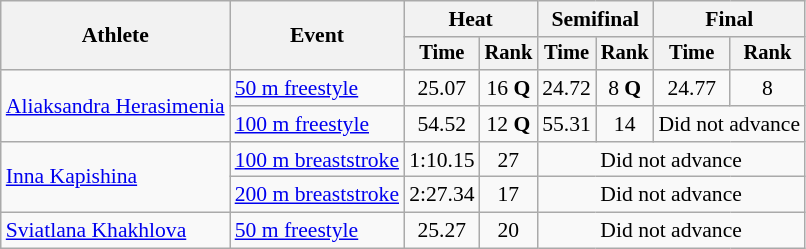<table class=wikitable style="font-size:90%">
<tr>
<th rowspan="2">Athlete</th>
<th rowspan="2">Event</th>
<th colspan="2">Heat</th>
<th colspan="2">Semifinal</th>
<th colspan="2">Final</th>
</tr>
<tr style="font-size:95%">
<th>Time</th>
<th>Rank</th>
<th>Time</th>
<th>Rank</th>
<th>Time</th>
<th>Rank</th>
</tr>
<tr align=center>
<td align=left rowspan=2><a href='#'>Aliaksandra Herasimenia</a></td>
<td align=left><a href='#'>50 m freestyle</a></td>
<td>25.07</td>
<td>16 <strong>Q</strong></td>
<td>24.72</td>
<td>8 <strong>Q</strong></td>
<td>24.77</td>
<td>8</td>
</tr>
<tr align=center>
<td align=left><a href='#'>100 m freestyle</a></td>
<td>54.52</td>
<td>12 <strong>Q</strong></td>
<td>55.31</td>
<td>14</td>
<td colspan=2>Did not advance</td>
</tr>
<tr align=center>
<td align=left rowspan=2><a href='#'>Inna Kapishina</a></td>
<td align=left><a href='#'>100 m breaststroke</a></td>
<td>1:10.15</td>
<td>27</td>
<td colspan=4>Did not advance</td>
</tr>
<tr align=center>
<td align=left><a href='#'>200 m breaststroke</a></td>
<td>2:27.34</td>
<td>17</td>
<td colspan=4>Did not advance</td>
</tr>
<tr align=center>
<td align=left><a href='#'>Sviatlana Khakhlova</a></td>
<td align=left><a href='#'>50 m freestyle</a></td>
<td>25.27</td>
<td>20</td>
<td colspan=4>Did not advance</td>
</tr>
</table>
